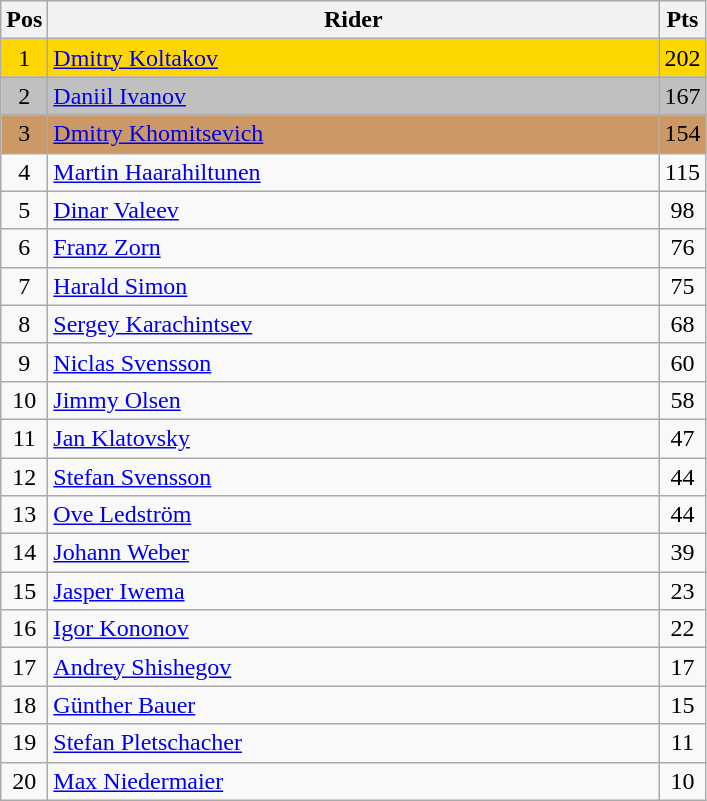<table class="wikitable" style="font-size: 100%">
<tr>
<th width=20>Pos</th>
<th width=400>Rider</th>
<th width=20>Pts</th>
</tr>
<tr align=center style="background-color: gold;">
<td>1</td>
<td align="left"> <a href='#'>Dmitry Koltakov</a></td>
<td>202</td>
</tr>
<tr align=center style="background-color: silver;">
<td>2</td>
<td align="left"> <a href='#'>Daniil Ivanov</a></td>
<td>167</td>
</tr>
<tr align=center style="background-color: #cc9966;">
<td>3</td>
<td align="left"> <a href='#'>Dmitry Khomitsevich</a></td>
<td>154</td>
</tr>
<tr align=center>
<td>4</td>
<td align="left"> <a href='#'>Martin Haarahiltunen</a></td>
<td>115</td>
</tr>
<tr align=center>
<td>5</td>
<td align="left"> <a href='#'>Dinar Valeev</a></td>
<td>98</td>
</tr>
<tr align=center>
<td>6</td>
<td align="left"> <a href='#'>Franz Zorn</a></td>
<td>76</td>
</tr>
<tr align=center>
<td>7</td>
<td align="left"> <a href='#'>Harald Simon</a></td>
<td>75</td>
</tr>
<tr align=center>
<td>8</td>
<td align="left"> <a href='#'>Sergey Karachintsev</a></td>
<td>68</td>
</tr>
<tr align=center>
<td>9</td>
<td align="left"> <a href='#'>Niclas Svensson</a></td>
<td>60</td>
</tr>
<tr align=center>
<td>10</td>
<td align="left"> <a href='#'>Jimmy Olsen</a></td>
<td>58</td>
</tr>
<tr align=center>
<td>11</td>
<td align="left"> <a href='#'>Jan Klatovsky</a></td>
<td>47</td>
</tr>
<tr align=center>
<td>12</td>
<td align="left"> <a href='#'>Stefan Svensson</a></td>
<td>44</td>
</tr>
<tr align=center>
<td>13</td>
<td align="left"> <a href='#'>Ove Ledström</a></td>
<td>44</td>
</tr>
<tr align=center>
<td>14</td>
<td align="left"> <a href='#'>Johann Weber</a></td>
<td>39</td>
</tr>
<tr align=center>
<td>15</td>
<td align="left"> <a href='#'>Jasper Iwema</a></td>
<td>23</td>
</tr>
<tr align=center>
<td>16</td>
<td align="left"> <a href='#'>Igor Kononov</a></td>
<td>22</td>
</tr>
<tr align=center>
<td>17</td>
<td align="left"> <a href='#'>Andrey Shishegov</a></td>
<td>17</td>
</tr>
<tr align=center>
<td>18</td>
<td align="left"> <a href='#'>Günther Bauer</a></td>
<td>15</td>
</tr>
<tr align=center>
<td>19</td>
<td align="left"> <a href='#'>Stefan Pletschacher</a></td>
<td>11</td>
</tr>
<tr align=center>
<td>20</td>
<td align="left"> <a href='#'>Max Niedermaier</a></td>
<td>10</td>
</tr>
</table>
